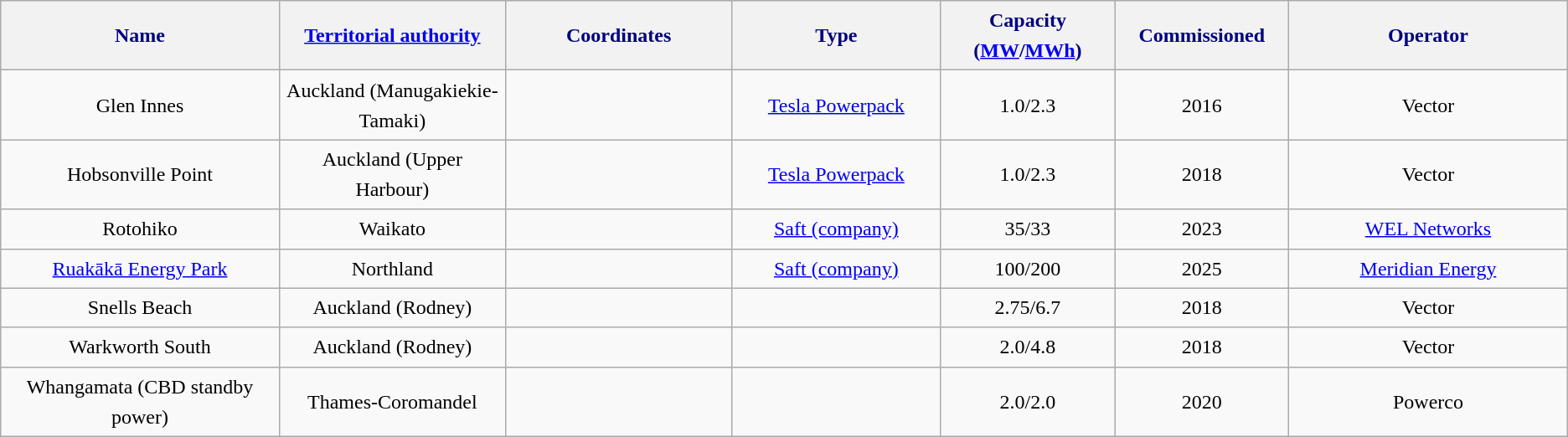<table class="wikitable sortable" style="border:0px;text-align:center;line-height:150%;">
<tr>
<th style="background: #f2f2f2; color: #000080" height="17" width="16%">Name</th>
<th style="background: #f2f2f2; color: #000080" height="17" width="13%"><a href='#'>Territorial authority</a></th>
<th style="background: #f2f2f2; color: #000080" height="17" width="13%" class="unsortable">Coordinates</th>
<th style="background: #f2f2f2; color: #000080" height="17" width="12%">Type</th>
<th style="background: #f2f2f2; color: #000080" height="17" width="10%">Capacity (<a href='#'>MW</a>/<a href='#'>MWh</a>)</th>
<th style="background: #f2f2f2; color: #000080" height="17" width="10%">Commissioned</th>
<th style="background: #f2f2f2; color: #000080" height="17" width="16%">Operator</th>
</tr>
<tr>
<td>Glen Innes</td>
<td>Auckland (Manugakiekie-Tamaki)</td>
<td></td>
<td><a href='#'>Tesla Powerpack</a></td>
<td>1.0/2.3</td>
<td>2016</td>
<td>Vector</td>
</tr>
<tr>
<td>Hobsonville Point</td>
<td>Auckland (Upper Harbour)</td>
<td></td>
<td><a href='#'>Tesla Powerpack</a></td>
<td>1.0/2.3</td>
<td>2018</td>
<td>Vector</td>
</tr>
<tr>
<td>Rotohiko</td>
<td>Waikato</td>
<td></td>
<td><a href='#'>Saft (company)</a></td>
<td>35/33</td>
<td>2023</td>
<td><a href='#'>WEL Networks</a></td>
</tr>
<tr>
<td><a href='#'>Ruakākā Energy Park</a></td>
<td>Northland</td>
<td></td>
<td><a href='#'>Saft (company)</a></td>
<td>100/200</td>
<td>2025</td>
<td><a href='#'>Meridian Energy</a></td>
</tr>
<tr>
<td>Snells Beach</td>
<td>Auckland (Rodney)</td>
<td></td>
<td></td>
<td>2.75/6.7</td>
<td>2018</td>
<td>Vector</td>
</tr>
<tr>
<td>Warkworth South</td>
<td>Auckland (Rodney)</td>
<td></td>
<td></td>
<td>2.0/4.8</td>
<td>2018</td>
<td>Vector</td>
</tr>
<tr>
<td>Whangamata (CBD standby power)</td>
<td>Thames-Coromandel</td>
<td></td>
<td></td>
<td>2.0/2.0</td>
<td>2020</td>
<td>Powerco</td>
</tr>
</table>
